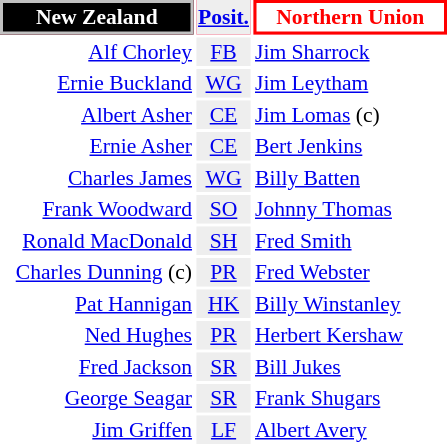<table align=right style="font-size:90%; margin-left:1em">
<tr bgcolor=#FF0033>
<th align="centre" width="123" style="border: 2px solid silver; background: black; color: white">New Zealand</th>
<th align="center" style="background: #eeeeee; color: black"><a href='#'>Posit.</a></th>
<th align="centre" width="123" style="border: 2px solid red; background: white; color: red">Northern Union</th>
</tr>
<tr>
<td align="right"><a href='#'>Alf Chorley</a></td>
<td align="center" style="background: #eeeeee"><a href='#'>FB</a></td>
<td align="left"><a href='#'>Jim Sharrock</a></td>
</tr>
<tr>
<td align="right"><a href='#'>Ernie Buckland</a></td>
<td align="center" style="background: #eeeeee"><a href='#'>WG</a></td>
<td align="left"><a href='#'>Jim Leytham</a></td>
</tr>
<tr>
<td align="right"><a href='#'>Albert Asher</a></td>
<td align="center" style="background: #eeeeee"><a href='#'>CE</a></td>
<td align="left"><a href='#'>Jim Lomas</a> (c)</td>
</tr>
<tr>
<td align="right"><a href='#'>Ernie Asher</a></td>
<td align="center" style="background: #eeeeee"><a href='#'>CE</a></td>
<td align="left"><a href='#'>Bert Jenkins</a></td>
</tr>
<tr>
<td align="right"><a href='#'>Charles James</a></td>
<td align="center" style="background: #eeeeee"><a href='#'>WG</a></td>
<td align="left"><a href='#'>Billy Batten</a></td>
</tr>
<tr>
<td align="right"><a href='#'>Frank Woodward</a></td>
<td align="center" style="background: #eeeeee"><a href='#'>SO</a></td>
<td align="left"><a href='#'>Johnny Thomas</a></td>
</tr>
<tr>
<td align="right"><a href='#'>Ronald MacDonald</a></td>
<td align="center" style="background: #eeeeee"><a href='#'>SH</a></td>
<td align="left"><a href='#'>Fred Smith</a></td>
</tr>
<tr>
<td align="right"><a href='#'>Charles Dunning</a> (c)</td>
<td align="center" style="background: #eeeeee"><a href='#'>PR</a></td>
<td align="left"><a href='#'>Fred Webster</a></td>
</tr>
<tr>
<td align="right"><a href='#'>Pat Hannigan</a></td>
<td align="center" style="background: #eeeeee"><a href='#'>HK</a></td>
<td align="left"><a href='#'>Billy Winstanley</a></td>
</tr>
<tr>
<td align="right"><a href='#'>Ned Hughes</a></td>
<td align="center" style="background: #eeeeee"><a href='#'>PR</a></td>
<td align="left"><a href='#'>Herbert Kershaw</a></td>
</tr>
<tr>
<td align="right"><a href='#'>Fred Jackson</a></td>
<td align="center" style="background: #eeeeee"><a href='#'>SR</a></td>
<td align="left"><a href='#'>Bill Jukes</a></td>
</tr>
<tr>
<td align="right"><a href='#'>George Seagar</a></td>
<td align="center" style="background: #eeeeee"><a href='#'>SR</a></td>
<td align="left"><a href='#'>Frank Shugars</a></td>
</tr>
<tr>
<td align="right"><a href='#'>Jim Griffen</a></td>
<td align="center" style="background: #eeeeee"><a href='#'>LF</a></td>
<td align="left"><a href='#'>Albert Avery</a></td>
</tr>
</table>
